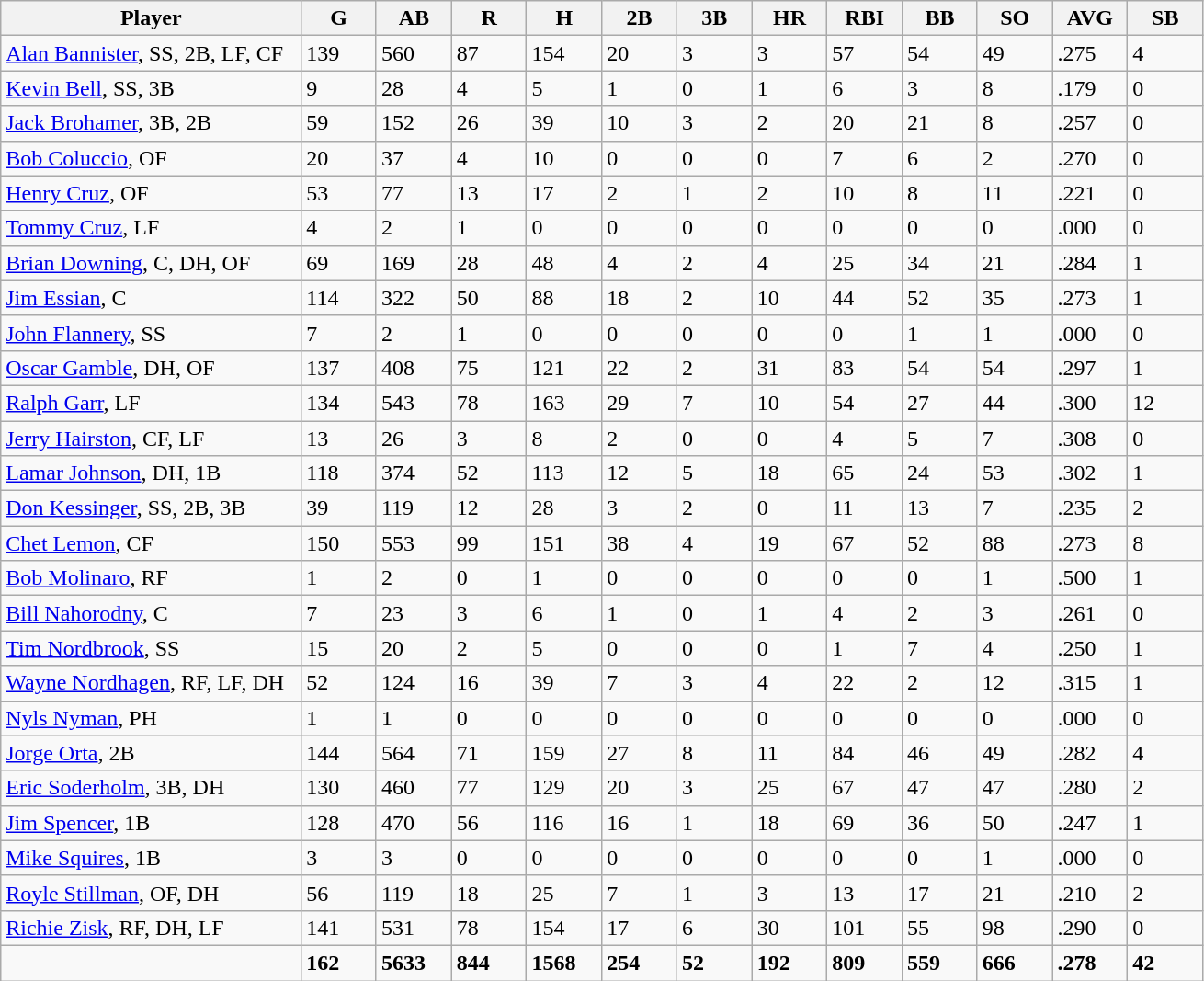<table class="wikitable sortable">
<tr>
<th bgcolor="#DDDDFF" width="24%">Player</th>
<th bgcolor="#DDDDFF" width="6%">G</th>
<th bgcolor="#DDDDFF" width="6%">AB</th>
<th bgcolor="#DDDDFF" width="6%">R</th>
<th bgcolor="#DDDDFF" width="6%">H</th>
<th bgcolor="#DDDDFF" width="6%">2B</th>
<th bgcolor="#DDDDFF" width="6%">3B</th>
<th bgcolor="#DDDDFF" width="6%">HR</th>
<th bgcolor="#DDDDFF" width="6%">RBI</th>
<th bgcolor="#DDDDFF" width="6%">BB</th>
<th bgcolor="#DDDDFF" width="6%">SO</th>
<th bgcolor="#DDDDFF" width="6%">AVG</th>
<th bgcolor="#DDDDFF" width="6%">SB</th>
</tr>
<tr>
<td><a href='#'>Alan Bannister</a>, SS, 2B, LF, CF</td>
<td>139</td>
<td>560</td>
<td>87</td>
<td>154</td>
<td>20</td>
<td>3</td>
<td>3</td>
<td>57</td>
<td>54</td>
<td>49</td>
<td>.275</td>
<td>4</td>
</tr>
<tr>
<td><a href='#'>Kevin Bell</a>, SS, 3B</td>
<td>9</td>
<td>28</td>
<td>4</td>
<td>5</td>
<td>1</td>
<td>0</td>
<td>1</td>
<td>6</td>
<td>3</td>
<td>8</td>
<td>.179</td>
<td>0</td>
</tr>
<tr>
<td><a href='#'>Jack Brohamer</a>, 3B, 2B</td>
<td>59</td>
<td>152</td>
<td>26</td>
<td>39</td>
<td>10</td>
<td>3</td>
<td>2</td>
<td>20</td>
<td>21</td>
<td>8</td>
<td>.257</td>
<td>0</td>
</tr>
<tr>
<td><a href='#'>Bob Coluccio</a>, OF</td>
<td>20</td>
<td>37</td>
<td>4</td>
<td>10</td>
<td>0</td>
<td>0</td>
<td>0</td>
<td>7</td>
<td>6</td>
<td>2</td>
<td>.270</td>
<td>0</td>
</tr>
<tr>
<td><a href='#'>Henry Cruz</a>, OF</td>
<td>53</td>
<td>77</td>
<td>13</td>
<td>17</td>
<td>2</td>
<td>1</td>
<td>2</td>
<td>10</td>
<td>8</td>
<td>11</td>
<td>.221</td>
<td>0</td>
</tr>
<tr>
<td><a href='#'>Tommy Cruz</a>, LF</td>
<td>4</td>
<td>2</td>
<td>1</td>
<td>0</td>
<td>0</td>
<td>0</td>
<td>0</td>
<td>0</td>
<td>0</td>
<td>0</td>
<td>.000</td>
<td>0</td>
</tr>
<tr>
<td><a href='#'>Brian Downing</a>, C, DH, OF</td>
<td>69</td>
<td>169</td>
<td>28</td>
<td>48</td>
<td>4</td>
<td>2</td>
<td>4</td>
<td>25</td>
<td>34</td>
<td>21</td>
<td>.284</td>
<td>1</td>
</tr>
<tr>
<td><a href='#'>Jim Essian</a>, C</td>
<td>114</td>
<td>322</td>
<td>50</td>
<td>88</td>
<td>18</td>
<td>2</td>
<td>10</td>
<td>44</td>
<td>52</td>
<td>35</td>
<td>.273</td>
<td>1</td>
</tr>
<tr>
<td><a href='#'>John Flannery</a>, SS</td>
<td>7</td>
<td>2</td>
<td>1</td>
<td>0</td>
<td>0</td>
<td>0</td>
<td>0</td>
<td>0</td>
<td>1</td>
<td>1</td>
<td>.000</td>
<td>0</td>
</tr>
<tr>
<td><a href='#'>Oscar Gamble</a>, DH, OF</td>
<td>137</td>
<td>408</td>
<td>75</td>
<td>121</td>
<td>22</td>
<td>2</td>
<td>31</td>
<td>83</td>
<td>54</td>
<td>54</td>
<td>.297</td>
<td>1</td>
</tr>
<tr>
<td><a href='#'>Ralph Garr</a>, LF</td>
<td>134</td>
<td>543</td>
<td>78</td>
<td>163</td>
<td>29</td>
<td>7</td>
<td>10</td>
<td>54</td>
<td>27</td>
<td>44</td>
<td>.300</td>
<td>12</td>
</tr>
<tr>
<td><a href='#'>Jerry Hairston</a>, CF, LF</td>
<td>13</td>
<td>26</td>
<td>3</td>
<td>8</td>
<td>2</td>
<td>0</td>
<td>0</td>
<td>4</td>
<td>5</td>
<td>7</td>
<td>.308</td>
<td>0</td>
</tr>
<tr>
<td><a href='#'>Lamar Johnson</a>, DH, 1B</td>
<td>118</td>
<td>374</td>
<td>52</td>
<td>113</td>
<td>12</td>
<td>5</td>
<td>18</td>
<td>65</td>
<td>24</td>
<td>53</td>
<td>.302</td>
<td>1</td>
</tr>
<tr>
<td><a href='#'>Don Kessinger</a>, SS, 2B, 3B</td>
<td>39</td>
<td>119</td>
<td>12</td>
<td>28</td>
<td>3</td>
<td>2</td>
<td>0</td>
<td>11</td>
<td>13</td>
<td>7</td>
<td>.235</td>
<td>2</td>
</tr>
<tr>
<td><a href='#'>Chet Lemon</a>, CF</td>
<td>150</td>
<td>553</td>
<td>99</td>
<td>151</td>
<td>38</td>
<td>4</td>
<td>19</td>
<td>67</td>
<td>52</td>
<td>88</td>
<td>.273</td>
<td>8</td>
</tr>
<tr>
<td><a href='#'>Bob Molinaro</a>, RF</td>
<td>1</td>
<td>2</td>
<td>0</td>
<td>1</td>
<td>0</td>
<td>0</td>
<td>0</td>
<td>0</td>
<td>0</td>
<td>1</td>
<td>.500</td>
<td>1</td>
</tr>
<tr>
<td><a href='#'>Bill Nahorodny</a>, C</td>
<td>7</td>
<td>23</td>
<td>3</td>
<td>6</td>
<td>1</td>
<td>0</td>
<td>1</td>
<td>4</td>
<td>2</td>
<td>3</td>
<td>.261</td>
<td>0</td>
</tr>
<tr>
<td><a href='#'>Tim Nordbrook</a>, SS</td>
<td>15</td>
<td>20</td>
<td>2</td>
<td>5</td>
<td>0</td>
<td>0</td>
<td>0</td>
<td>1</td>
<td>7</td>
<td>4</td>
<td>.250</td>
<td>1</td>
</tr>
<tr>
<td><a href='#'>Wayne Nordhagen</a>, RF, LF, DH</td>
<td>52</td>
<td>124</td>
<td>16</td>
<td>39</td>
<td>7</td>
<td>3</td>
<td>4</td>
<td>22</td>
<td>2</td>
<td>12</td>
<td>.315</td>
<td>1</td>
</tr>
<tr>
<td><a href='#'>Nyls Nyman</a>, PH</td>
<td>1</td>
<td>1</td>
<td>0</td>
<td>0</td>
<td>0</td>
<td>0</td>
<td>0</td>
<td>0</td>
<td>0</td>
<td>0</td>
<td>.000</td>
<td>0</td>
</tr>
<tr>
<td><a href='#'>Jorge Orta</a>, 2B</td>
<td>144</td>
<td>564</td>
<td>71</td>
<td>159</td>
<td>27</td>
<td>8</td>
<td>11</td>
<td>84</td>
<td>46</td>
<td>49</td>
<td>.282</td>
<td>4</td>
</tr>
<tr>
<td><a href='#'>Eric Soderholm</a>, 3B, DH</td>
<td>130</td>
<td>460</td>
<td>77</td>
<td>129</td>
<td>20</td>
<td>3</td>
<td>25</td>
<td>67</td>
<td>47</td>
<td>47</td>
<td>.280</td>
<td>2</td>
</tr>
<tr>
<td><a href='#'>Jim Spencer</a>, 1B</td>
<td>128</td>
<td>470</td>
<td>56</td>
<td>116</td>
<td>16</td>
<td>1</td>
<td>18</td>
<td>69</td>
<td>36</td>
<td>50</td>
<td>.247</td>
<td>1</td>
</tr>
<tr>
<td><a href='#'>Mike Squires</a>, 1B</td>
<td>3</td>
<td>3</td>
<td>0</td>
<td>0</td>
<td>0</td>
<td>0</td>
<td>0</td>
<td>0</td>
<td>0</td>
<td>1</td>
<td>.000</td>
<td>0</td>
</tr>
<tr>
<td><a href='#'>Royle Stillman</a>, OF, DH</td>
<td>56</td>
<td>119</td>
<td>18</td>
<td>25</td>
<td>7</td>
<td>1</td>
<td>3</td>
<td>13</td>
<td>17</td>
<td>21</td>
<td>.210</td>
<td>2</td>
</tr>
<tr>
<td><a href='#'>Richie Zisk</a>, RF, DH, LF</td>
<td>141</td>
<td>531</td>
<td>78</td>
<td>154</td>
<td>17</td>
<td>6</td>
<td>30</td>
<td>101</td>
<td>55</td>
<td>98</td>
<td>.290</td>
<td>0</td>
</tr>
<tr class="sortbottom">
<td></td>
<td><strong>162</strong></td>
<td><strong>5633</strong></td>
<td><strong>844</strong></td>
<td><strong>1568</strong></td>
<td><strong>254</strong></td>
<td><strong>52</strong></td>
<td><strong>192</strong></td>
<td><strong>809</strong></td>
<td><strong>559</strong></td>
<td><strong>666</strong></td>
<td><strong>.278</strong></td>
<td><strong>42</strong></td>
</tr>
</table>
